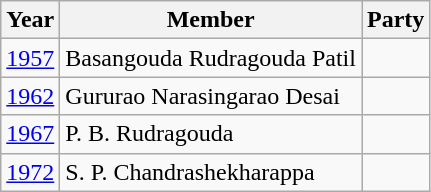<table class="wikitable sortable">
<tr>
<th>Year</th>
<th>Member</th>
<th colspan="2">Party</th>
</tr>
<tr>
<td><a href='#'>1957</a></td>
<td>Basangouda Rudragouda Patil</td>
<td></td>
</tr>
<tr>
<td><a href='#'>1962</a></td>
<td>Gururao Narasingarao Desai</td>
<td></td>
</tr>
<tr>
<td><a href='#'>1967</a></td>
<td>P. B. Rudragouda</td>
<td></td>
</tr>
<tr>
<td><a href='#'>1972</a></td>
<td>S. P. Chandrashekharappa</td>
<td></td>
</tr>
</table>
